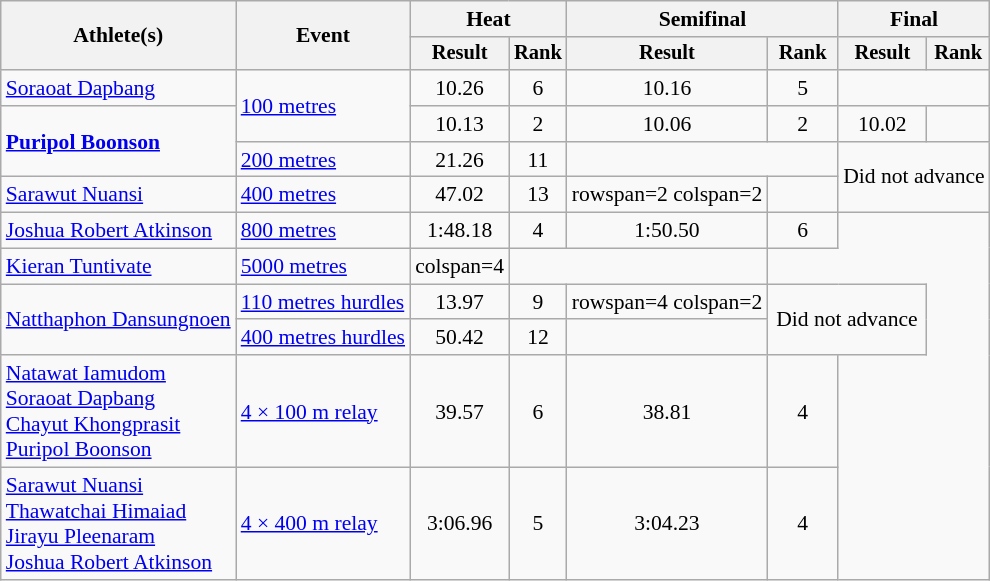<table class="wikitable" style="font-size:90%">
<tr>
<th rowspan="2">Athlete(s)</th>
<th rowspan="2">Event</th>
<th colspan="2">Heat</th>
<th colspan="2">Semifinal</th>
<th colspan="2">Final</th>
</tr>
<tr style="font-size:95%">
<th>Result</th>
<th>Rank</th>
<th>Result</th>
<th>Rank</th>
<th>Result</th>
<th>Rank</th>
</tr>
<tr align=center>
<td align=left><a href='#'>Soraoat Dapbang</a></td>
<td style="text-align:left;" rowspan="2"><a href='#'>100 metres</a></td>
<td>10.26</td>
<td>6 <strong></strong></td>
<td>10.16</td>
<td>5 <strong></strong></td>
<td colspan=2><strong></strong></td>
</tr>
<tr align=center>
<td align=left rowspan=2><strong><a href='#'>Puripol Boonson</a></strong></td>
<td>10.13</td>
<td>2 <strong></strong></td>
<td>10.06</td>
<td>2 <strong></strong></td>
<td>10.02</td>
<td></td>
</tr>
<tr align=center>
<td style="text-align:left;"><a href='#'>200 metres</a></td>
<td>21.26</td>
<td>11 <strong></strong></td>
<td colspan=2><strong></strong></td>
<td rowspan=2 colspan=2>Did not advance</td>
</tr>
<tr align=center>
<td align=left><a href='#'>Sarawut Nuansi</a></td>
<td style="text-align:left;"><a href='#'>400 metres</a></td>
<td>47.02</td>
<td>13</td>
<td>rowspan=2 colspan=2 </td>
</tr>
<tr align=center>
<td align=left><a href='#'>Joshua Robert Atkinson</a></td>
<td style="text-align:left;"><a href='#'>800 metres</a></td>
<td>1:48.18</td>
<td>4 <strong></strong></td>
<td>1:50.50</td>
<td>6</td>
</tr>
<tr align=center>
<td align=left><a href='#'>Kieran Tuntivate</a></td>
<td style="text-align:left;"><a href='#'>5000 metres</a></td>
<td>colspan=4 </td>
<td colspan=2><strong></strong></td>
</tr>
<tr align=center>
<td align=left rowspan=2><a href='#'>Natthaphon Dansungnoen</a></td>
<td style="text-align:left;"><a href='#'>110 metres hurdles</a></td>
<td>13.97</td>
<td>9</td>
<td>rowspan=4 colspan=2 </td>
<td rowspan=2 colspan=2>Did not advance</td>
</tr>
<tr align=center>
<td style="text-align:left;"><a href='#'>400 metres hurdles</a></td>
<td>50.42</td>
<td>12</td>
</tr>
<tr align=center>
<td align=left><a href='#'>Natawat Iamudom</a><br><a href='#'>Soraoat Dapbang</a><br><a href='#'>Chayut Khongprasit</a><br><a href='#'>Puripol Boonson</a></td>
<td style="text-align:left;"><a href='#'>4 × 100 m relay</a></td>
<td>39.57</td>
<td>6 <strong></strong></td>
<td>38.81</td>
<td>4</td>
</tr>
<tr align=center>
<td align=left><a href='#'>Sarawut Nuansi</a><br><a href='#'>Thawatchai Himaiad</a><br><a href='#'>Jirayu Pleenaram</a><br><a href='#'>Joshua Robert Atkinson</a></td>
<td style="text-align:left;"><a href='#'>4 × 400 m relay</a></td>
<td>3:06.96</td>
<td>5 <strong></strong></td>
<td>3:04.23</td>
<td>4</td>
</tr>
</table>
